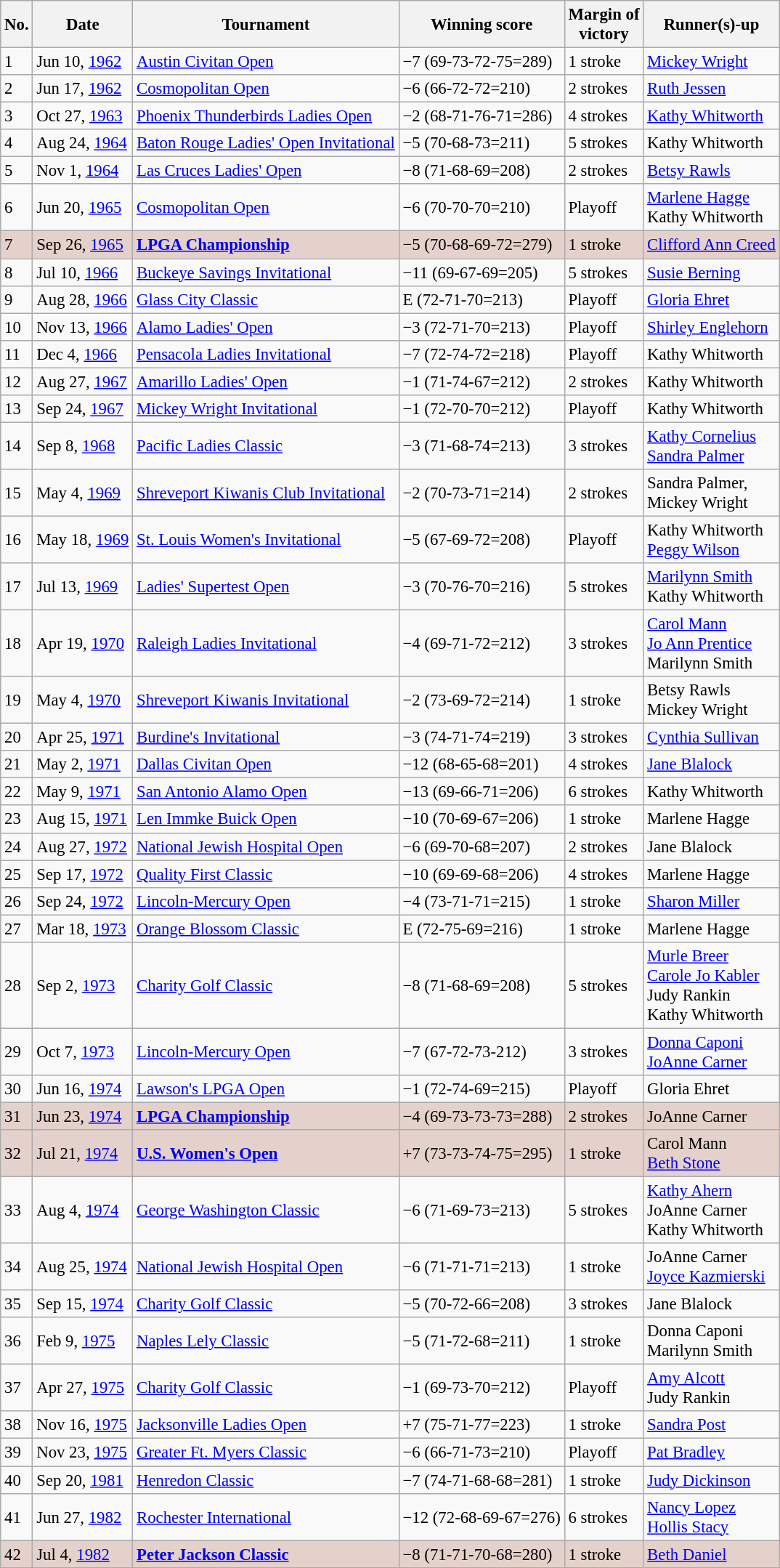<table class="wikitable" style="font-size:95%;">
<tr>
<th>No.</th>
<th>Date</th>
<th>Tournament</th>
<th>Winning score</th>
<th>Margin of<br>victory</th>
<th>Runner(s)-up</th>
</tr>
<tr>
<td>1</td>
<td>Jun 10, <a href='#'>1962</a></td>
<td><a href='#'>Austin Civitan Open</a></td>
<td>−7 (69-73-72-75=289)</td>
<td>1 stroke</td>
<td> <a href='#'>Mickey Wright</a></td>
</tr>
<tr>
<td>2</td>
<td>Jun 17, <a href='#'>1962</a></td>
<td><a href='#'>Cosmopolitan Open</a></td>
<td>−6 (66-72-72=210)</td>
<td>2 strokes</td>
<td> <a href='#'>Ruth Jessen</a></td>
</tr>
<tr>
<td>3</td>
<td>Oct 27, <a href='#'>1963</a></td>
<td><a href='#'>Phoenix Thunderbirds Ladies Open</a></td>
<td>−2 (68-71-76-71=286)</td>
<td>4 strokes</td>
<td> <a href='#'>Kathy Whitworth</a></td>
</tr>
<tr>
<td>4</td>
<td>Aug 24, <a href='#'>1964</a></td>
<td><a href='#'>Baton Rouge Ladies' Open Invitational</a></td>
<td>−5 (70-68-73=211)</td>
<td>5 strokes</td>
<td> Kathy Whitworth</td>
</tr>
<tr>
<td>5</td>
<td>Nov 1, <a href='#'>1964</a></td>
<td><a href='#'>Las Cruces Ladies' Open</a></td>
<td>−8 (71-68-69=208)</td>
<td>2 strokes</td>
<td> <a href='#'>Betsy Rawls</a></td>
</tr>
<tr>
<td>6</td>
<td>Jun 20, <a href='#'>1965</a></td>
<td><a href='#'>Cosmopolitan Open</a></td>
<td>−6 (70-70-70=210)</td>
<td>Playoff</td>
<td> <a href='#'>Marlene Hagge</a><br> Kathy Whitworth</td>
</tr>
<tr style="background:#e5d1cb;">
<td>7</td>
<td>Sep 26, <a href='#'>1965</a></td>
<td><strong><a href='#'>LPGA Championship</a></strong></td>
<td>−5 (70-68-69-72=279)</td>
<td>1 stroke</td>
<td> <a href='#'>Clifford Ann Creed</a></td>
</tr>
<tr>
<td>8</td>
<td>Jul 10, <a href='#'>1966</a></td>
<td><a href='#'>Buckeye Savings Invitational</a></td>
<td>−11 (69-67-69=205)</td>
<td>5 strokes</td>
<td> <a href='#'>Susie Berning</a></td>
</tr>
<tr>
<td>9</td>
<td>Aug 28, <a href='#'>1966</a></td>
<td><a href='#'>Glass City Classic</a></td>
<td>E (72-71-70=213)</td>
<td>Playoff</td>
<td> <a href='#'>Gloria Ehret</a></td>
</tr>
<tr>
<td>10</td>
<td>Nov 13, <a href='#'>1966</a></td>
<td><a href='#'>Alamo Ladies' Open</a></td>
<td>−3 (72-71-70=213)</td>
<td>Playoff</td>
<td> <a href='#'>Shirley Englehorn</a></td>
</tr>
<tr>
<td>11</td>
<td>Dec 4, <a href='#'>1966</a></td>
<td><a href='#'>Pensacola Ladies Invitational</a></td>
<td>−7 (72-74-72=218)</td>
<td>Playoff</td>
<td> Kathy Whitworth</td>
</tr>
<tr>
<td>12</td>
<td>Aug 27, <a href='#'>1967</a></td>
<td><a href='#'>Amarillo Ladies' Open</a></td>
<td>−1 (71-74-67=212)</td>
<td>2 strokes</td>
<td> Kathy Whitworth</td>
</tr>
<tr>
<td>13</td>
<td>Sep 24, <a href='#'>1967</a></td>
<td><a href='#'>Mickey Wright Invitational</a></td>
<td>−1 (72-70-70=212)</td>
<td>Playoff</td>
<td> Kathy Whitworth</td>
</tr>
<tr>
<td>14</td>
<td>Sep 8, <a href='#'>1968</a></td>
<td><a href='#'>Pacific Ladies Classic</a></td>
<td>−3 (71-68-74=213)</td>
<td>3 strokes</td>
<td> <a href='#'>Kathy Cornelius</a><br> <a href='#'>Sandra Palmer</a></td>
</tr>
<tr>
<td>15</td>
<td>May 4, <a href='#'>1969</a></td>
<td><a href='#'>Shreveport Kiwanis Club Invitational</a></td>
<td>−2 (70-73-71=214)</td>
<td>2 strokes</td>
<td> Sandra Palmer,<br> Mickey Wright</td>
</tr>
<tr>
<td>16</td>
<td>May 18, <a href='#'>1969</a></td>
<td><a href='#'>St. Louis Women's Invitational</a></td>
<td>−5 (67-69-72=208)</td>
<td>Playoff</td>
<td> Kathy Whitworth<br> <a href='#'>Peggy Wilson</a></td>
</tr>
<tr>
<td>17</td>
<td>Jul 13, <a href='#'>1969</a></td>
<td><a href='#'>Ladies' Supertest Open</a></td>
<td>−3 (70-76-70=216)</td>
<td>5 strokes</td>
<td> <a href='#'>Marilynn Smith</a><br> Kathy Whitworth</td>
</tr>
<tr>
<td>18</td>
<td>Apr 19, <a href='#'>1970</a></td>
<td><a href='#'>Raleigh Ladies Invitational</a></td>
<td>−4 (69-71-72=212)</td>
<td>3 strokes</td>
<td> <a href='#'>Carol Mann</a><br> <a href='#'>Jo Ann Prentice</a><br> Marilynn Smith</td>
</tr>
<tr>
<td>19</td>
<td>May 4, <a href='#'>1970</a></td>
<td><a href='#'>Shreveport Kiwanis Invitational</a></td>
<td>−2 (73-69-72=214)</td>
<td>1 stroke</td>
<td> Betsy Rawls<br> Mickey Wright</td>
</tr>
<tr>
<td>20</td>
<td>Apr 25, <a href='#'>1971</a></td>
<td><a href='#'>Burdine's Invitational</a></td>
<td>−3 (74-71-74=219)</td>
<td>3 strokes</td>
<td> <a href='#'>Cynthia Sullivan</a></td>
</tr>
<tr>
<td>21</td>
<td>May 2, <a href='#'>1971</a></td>
<td><a href='#'>Dallas Civitan Open</a></td>
<td>−12 (68-65-68=201)</td>
<td>4 strokes</td>
<td> <a href='#'>Jane Blalock</a></td>
</tr>
<tr>
<td>22</td>
<td>May 9, <a href='#'>1971</a></td>
<td><a href='#'>San Antonio Alamo Open</a></td>
<td>−13 (69-66-71=206)</td>
<td>6 strokes</td>
<td> Kathy Whitworth</td>
</tr>
<tr>
<td>23</td>
<td>Aug 15, <a href='#'>1971</a></td>
<td><a href='#'>Len Immke Buick Open</a></td>
<td>−10 (70-69-67=206)</td>
<td>1 stroke</td>
<td> Marlene Hagge</td>
</tr>
<tr>
<td>24</td>
<td>Aug 27, <a href='#'>1972</a></td>
<td><a href='#'>National Jewish Hospital Open</a></td>
<td>−6 (69-70-68=207)</td>
<td>2 strokes</td>
<td> Jane Blalock</td>
</tr>
<tr>
<td>25</td>
<td>Sep 17, <a href='#'>1972</a></td>
<td><a href='#'>Quality First Classic</a></td>
<td>−10 (69-69-68=206)</td>
<td>4 strokes</td>
<td> Marlene Hagge</td>
</tr>
<tr>
<td>26</td>
<td>Sep 24, <a href='#'>1972</a></td>
<td><a href='#'>Lincoln-Mercury Open</a></td>
<td>−4 (73-71-71=215)</td>
<td>1 stroke</td>
<td> <a href='#'>Sharon Miller</a></td>
</tr>
<tr>
<td>27</td>
<td>Mar 18, <a href='#'>1973</a></td>
<td><a href='#'>Orange Blossom Classic</a></td>
<td>E (72-75-69=216)</td>
<td>1 stroke</td>
<td> Marlene Hagge</td>
</tr>
<tr>
<td>28</td>
<td>Sep 2, <a href='#'>1973</a></td>
<td><a href='#'>Charity Golf Classic</a></td>
<td>−8 (71-68-69=208)</td>
<td>5 strokes</td>
<td> <a href='#'>Murle Breer</a><br> <a href='#'>Carole Jo Kabler</a><br> Judy Rankin<br> Kathy Whitworth</td>
</tr>
<tr>
<td>29</td>
<td>Oct 7, <a href='#'>1973</a></td>
<td><a href='#'>Lincoln-Mercury Open</a></td>
<td>−7 (67-72-73-212)</td>
<td>3 strokes</td>
<td> <a href='#'>Donna Caponi</a><br> <a href='#'>JoAnne Carner</a></td>
</tr>
<tr>
<td>30</td>
<td>Jun 16, <a href='#'>1974</a></td>
<td><a href='#'>Lawson's LPGA Open</a></td>
<td>−1 (72-74-69=215)</td>
<td>Playoff</td>
<td> Gloria Ehret</td>
</tr>
<tr style="background:#e5d1cb;">
<td>31</td>
<td>Jun 23, <a href='#'>1974</a></td>
<td><strong><a href='#'>LPGA Championship</a></strong></td>
<td>−4 (69-73-73-73=288)</td>
<td>2 strokes</td>
<td> JoAnne Carner</td>
</tr>
<tr style="background:#e5d1cb;">
<td>32</td>
<td>Jul 21, <a href='#'>1974</a></td>
<td><strong><a href='#'>U.S. Women's Open</a></strong></td>
<td>+7 (73-73-74-75=295)</td>
<td>1 stroke</td>
<td> Carol Mann<br> <a href='#'>Beth Stone</a></td>
</tr>
<tr>
<td>33</td>
<td>Aug 4, <a href='#'>1974</a></td>
<td><a href='#'>George Washington Classic</a></td>
<td>−6 (71-69-73=213)</td>
<td>5 strokes</td>
<td> <a href='#'>Kathy Ahern</a><br> JoAnne Carner<br> Kathy Whitworth</td>
</tr>
<tr>
<td>34</td>
<td>Aug 25, <a href='#'>1974</a></td>
<td><a href='#'>National Jewish Hospital Open</a></td>
<td>−6 (71-71-71=213)</td>
<td>1 stroke</td>
<td> JoAnne Carner<br> <a href='#'>Joyce Kazmierski</a></td>
</tr>
<tr>
<td>35</td>
<td>Sep 15, <a href='#'>1974</a></td>
<td><a href='#'>Charity Golf Classic</a></td>
<td>−5 (70-72-66=208)</td>
<td>3 strokes</td>
<td> Jane Blalock</td>
</tr>
<tr>
<td>36</td>
<td>Feb 9, <a href='#'>1975</a></td>
<td><a href='#'>Naples Lely Classic</a></td>
<td>−5 (71-72-68=211)</td>
<td>1 stroke</td>
<td> Donna Caponi<br> Marilynn Smith</td>
</tr>
<tr>
<td>37</td>
<td>Apr 27, <a href='#'>1975</a></td>
<td><a href='#'>Charity Golf Classic</a></td>
<td>−1 (69-73-70=212)</td>
<td>Playoff</td>
<td> <a href='#'>Amy Alcott</a><br> Judy Rankin</td>
</tr>
<tr>
<td>38</td>
<td>Nov 16, <a href='#'>1975</a></td>
<td><a href='#'>Jacksonville Ladies Open</a></td>
<td>+7 (75-71-77=223)</td>
<td>1 stroke</td>
<td> <a href='#'>Sandra Post</a></td>
</tr>
<tr>
<td>39</td>
<td>Nov 23, <a href='#'>1975</a></td>
<td><a href='#'>Greater Ft. Myers Classic</a></td>
<td>−6 (66-71-73=210)</td>
<td>Playoff</td>
<td> <a href='#'>Pat Bradley</a></td>
</tr>
<tr>
<td>40</td>
<td>Sep 20, <a href='#'>1981</a></td>
<td><a href='#'>Henredon Classic</a></td>
<td>−7 (74-71-68-68=281)</td>
<td>1 stroke</td>
<td> <a href='#'>Judy Dickinson</a></td>
</tr>
<tr>
<td>41</td>
<td>Jun 27, <a href='#'>1982</a></td>
<td><a href='#'>Rochester International</a></td>
<td>−12 (72-68-69-67=276)</td>
<td>6 strokes</td>
<td> <a href='#'>Nancy Lopez</a><br> <a href='#'>Hollis Stacy</a></td>
</tr>
<tr style="background:#e5d1cb;">
<td>42</td>
<td>Jul 4, <a href='#'>1982</a></td>
<td><strong><a href='#'>Peter Jackson Classic</a></strong></td>
<td>−8 (71-71-70-68=280)</td>
<td>1 stroke</td>
<td> <a href='#'>Beth Daniel</a></td>
</tr>
</table>
